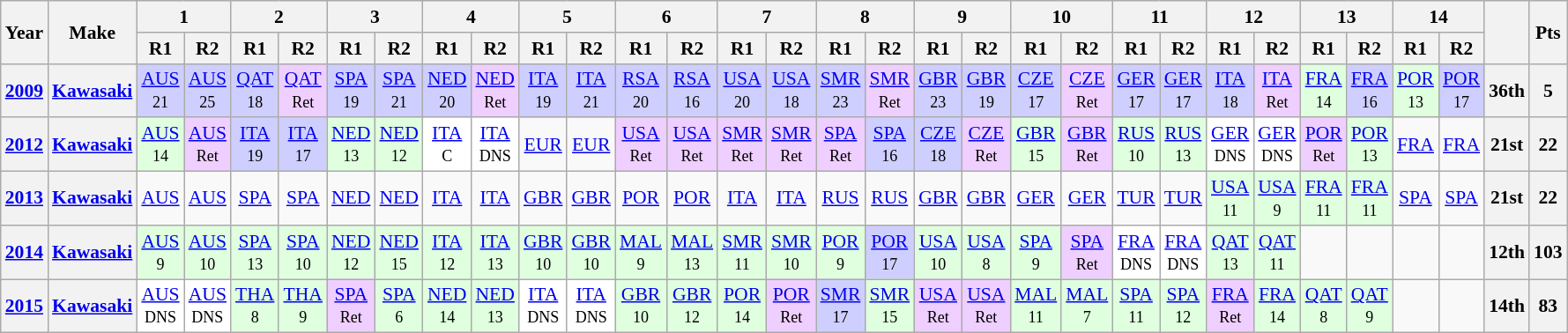<table class="wikitable" style="text-align:center; font-size:90%">
<tr>
<th valign="middle" rowspan=2>Year</th>
<th valign="middle" rowspan=2>Make</th>
<th colspan=2>1</th>
<th colspan=2>2</th>
<th colspan=2>3</th>
<th colspan=2>4</th>
<th colspan=2>5</th>
<th colspan=2>6</th>
<th colspan=2>7</th>
<th colspan=2>8</th>
<th colspan=2>9</th>
<th colspan=2>10</th>
<th colspan=2>11</th>
<th colspan=2>12</th>
<th colspan=2>13</th>
<th colspan=2>14</th>
<th rowspan=2></th>
<th rowspan=2>Pts</th>
</tr>
<tr>
<th>R1</th>
<th>R2</th>
<th>R1</th>
<th>R2</th>
<th>R1</th>
<th>R2</th>
<th>R1</th>
<th>R2</th>
<th>R1</th>
<th>R2</th>
<th>R1</th>
<th>R2</th>
<th>R1</th>
<th>R2</th>
<th>R1</th>
<th>R2</th>
<th>R1</th>
<th>R2</th>
<th>R1</th>
<th>R2</th>
<th>R1</th>
<th>R2</th>
<th>R1</th>
<th>R2</th>
<th>R1</th>
<th>R2</th>
<th>R1</th>
<th>R2</th>
</tr>
<tr>
<th><a href='#'>2009</a></th>
<th><a href='#'>Kawasaki</a></th>
<td style="background:#CFCFFF;"><a href='#'>AUS</a><br><small>21</small></td>
<td style="background:#CFCFFF;"><a href='#'>AUS</a><br><small>25</small></td>
<td style="background:#CFCFFF;"><a href='#'>QAT</a><br><small>18</small></td>
<td style="background:#EFCFFF;"><a href='#'>QAT</a><br><small>Ret</small></td>
<td style="background:#CFCFFF;"><a href='#'>SPA</a><br><small>19</small></td>
<td style="background:#CFCFFF;"><a href='#'>SPA</a><br><small>21</small></td>
<td style="background:#CFCFFF;"><a href='#'>NED</a><br><small>20</small></td>
<td style="background:#EFCFFF;"><a href='#'>NED</a><br><small>Ret</small></td>
<td style="background:#CFCFFF;"><a href='#'>ITA</a><br><small>19</small></td>
<td style="background:#CFCFFF;"><a href='#'>ITA</a><br><small>21</small></td>
<td style="background:#CFCFFF;"><a href='#'>RSA</a><br><small>20</small></td>
<td style="background:#CFCFFF;"><a href='#'>RSA</a><br><small>16</small></td>
<td style="background:#CFCFFF;"><a href='#'>USA</a><br><small>20</small></td>
<td style="background:#CFCFFF;"><a href='#'>USA</a><br><small>18</small></td>
<td style="background:#CFCFFF;"><a href='#'>SMR</a><br><small>23</small></td>
<td style="background:#EFCFFF;"><a href='#'>SMR</a><br><small>Ret</small></td>
<td style="background:#CFCFFF;"><a href='#'>GBR</a><br><small>23</small></td>
<td style="background:#CFCFFF;"><a href='#'>GBR</a><br><small>19</small></td>
<td style="background:#CFCFFF;"><a href='#'>CZE</a><br><small>17</small></td>
<td style="background:#EFCFFF;"><a href='#'>CZE</a><br><small>Ret</small></td>
<td style="background:#CFCFFF;"><a href='#'>GER</a><br><small>17</small></td>
<td style="background:#CFCFFF;"><a href='#'>GER</a><br><small>17</small></td>
<td style="background:#CFCFFF;"><a href='#'>ITA</a><br><small>18</small></td>
<td style="background:#EFCFFF;"><a href='#'>ITA</a><br><small>Ret</small></td>
<td style="background:#DFFFDF;"><a href='#'>FRA</a><br><small>14</small></td>
<td style="background:#CFCFFF;"><a href='#'>FRA</a><br><small>16</small></td>
<td style="background:#DFFFDF;"><a href='#'>POR</a><br><small>13</small></td>
<td style="background:#CFCFFF;"><a href='#'>POR</a><br><small>17</small></td>
<th>36th</th>
<th>5</th>
</tr>
<tr>
<th><a href='#'>2012</a></th>
<th><a href='#'>Kawasaki</a></th>
<td style="background:#DFFFDF;"><a href='#'>AUS</a><br><small>14</small></td>
<td style="background:#EFCFFF;"><a href='#'>AUS</a><br><small>Ret</small></td>
<td style="background:#CFCFFF;"><a href='#'>ITA</a><br><small>19</small></td>
<td style="background:#CFCFFF;"><a href='#'>ITA</a><br><small>17</small></td>
<td style="background:#DFFFDF;"><a href='#'>NED</a><br><small>13</small></td>
<td style="background:#DFFFDF;"><a href='#'>NED</a><br><small>12</small></td>
<td style="background:#FFFFFF;"><a href='#'>ITA</a><br><small>C</small></td>
<td style="background:#FFFFFF;"><a href='#'>ITA</a><br><small>DNS</small></td>
<td><a href='#'>EUR</a></td>
<td><a href='#'>EUR</a></td>
<td style="background:#EFCFFF;"><a href='#'>USA</a><br><small>Ret</small></td>
<td style="background:#EFCFFF;"><a href='#'>USA</a><br><small>Ret</small></td>
<td style="background:#EFCFFF;"><a href='#'>SMR</a><br><small>Ret</small></td>
<td style="background:#EFCFFF;"><a href='#'>SMR</a><br><small>Ret</small></td>
<td style="background:#EFCFFF;"><a href='#'>SPA</a><br><small>Ret</small></td>
<td style="background:#CFCFFF;"><a href='#'>SPA</a><br><small>16</small></td>
<td style="background:#CFCFFF;"><a href='#'>CZE</a><br><small>18</small></td>
<td style="background:#EFCFFF;"><a href='#'>CZE</a><br><small>Ret</small></td>
<td style="background:#DFFFDF;"><a href='#'>GBR</a><br><small>15</small></td>
<td style="background:#EFCFFF;"><a href='#'>GBR</a><br><small>Ret</small></td>
<td style="background:#DFFFDF;"><a href='#'>RUS</a><br><small>10</small></td>
<td style="background:#DFFFDF;"><a href='#'>RUS</a><br><small>13</small></td>
<td style="background:#FFFFFF;"><a href='#'>GER</a><br><small>DNS</small></td>
<td style="background:#FFFFFF;"><a href='#'>GER</a><br><small>DNS</small></td>
<td style="background:#EFCFFF;"><a href='#'>POR</a><br><small>Ret</small></td>
<td style="background:#DFFFDF;"><a href='#'>POR</a><br><small>13</small></td>
<td><a href='#'>FRA</a></td>
<td><a href='#'>FRA</a></td>
<th>21st</th>
<th>22</th>
</tr>
<tr>
<th><a href='#'>2013</a></th>
<th><a href='#'>Kawasaki</a></th>
<td><a href='#'>AUS</a></td>
<td><a href='#'>AUS</a></td>
<td><a href='#'>SPA</a></td>
<td><a href='#'>SPA</a></td>
<td><a href='#'>NED</a></td>
<td><a href='#'>NED</a></td>
<td><a href='#'>ITA</a></td>
<td><a href='#'>ITA</a></td>
<td><a href='#'>GBR</a></td>
<td><a href='#'>GBR</a></td>
<td><a href='#'>POR</a></td>
<td><a href='#'>POR</a></td>
<td><a href='#'>ITA</a></td>
<td><a href='#'>ITA</a></td>
<td><a href='#'>RUS</a></td>
<td><a href='#'>RUS</a></td>
<td><a href='#'>GBR</a></td>
<td><a href='#'>GBR</a></td>
<td><a href='#'>GER</a></td>
<td><a href='#'>GER</a></td>
<td><a href='#'>TUR</a></td>
<td><a href='#'>TUR</a></td>
<td style="background:#DFFFDF;"><a href='#'>USA</a><br><small>11</small></td>
<td style="background:#DFFFDF;"><a href='#'>USA</a><br><small>9</small></td>
<td style="background:#DFFFDF;"><a href='#'>FRA</a><br><small>11</small></td>
<td style="background:#DFFFDF;"><a href='#'>FRA</a><br><small>11</small></td>
<td><a href='#'>SPA</a></td>
<td><a href='#'>SPA</a></td>
<th>21st</th>
<th>22</th>
</tr>
<tr>
<th><a href='#'>2014</a></th>
<th><a href='#'>Kawasaki</a></th>
<td style="background:#dfffdf;"><a href='#'>AUS</a><br><small>9</small></td>
<td style="background:#dfffdf;"><a href='#'>AUS</a><br><small>10</small></td>
<td style="background:#dfffdf;"><a href='#'>SPA</a><br><small>13</small></td>
<td style="background:#dfffdf;"><a href='#'>SPA</a><br><small>10</small></td>
<td style="background:#dfffdf;"><a href='#'>NED</a><br><small>12</small></td>
<td style="background:#dfffdf;"><a href='#'>NED</a><br><small>15</small></td>
<td style="background:#dfffdf;"><a href='#'>ITA</a><br><small>12</small></td>
<td style="background:#dfffdf;"><a href='#'>ITA</a><br><small>13</small></td>
<td style="background:#dfffdf;"><a href='#'>GBR</a><br><small>10</small></td>
<td style="background:#dfffdf;"><a href='#'>GBR</a><br><small>10</small></td>
<td style="background:#dfffdf;"><a href='#'>MAL</a><br><small>9</small></td>
<td style="background:#dfffdf;"><a href='#'>MAL</a><br><small>13</small></td>
<td style="background:#dfffdf;"><a href='#'>SMR</a><br><small>11</small></td>
<td style="background:#dfffdf;"><a href='#'>SMR</a><br><small>10</small></td>
<td style="background:#dfffdf;"><a href='#'>POR</a><br><small>9</small></td>
<td style="background:#CFCFFF;"><a href='#'>POR</a><br><small>17</small></td>
<td style="background:#dfffdf;"><a href='#'>USA</a><br><small>10</small></td>
<td style="background:#dfffdf;"><a href='#'>USA</a><br><small>8</small></td>
<td style="background:#dfffdf;"><a href='#'>SPA</a><br><small>9</small></td>
<td style="background:#efcfff;"><a href='#'>SPA</a><br><small>Ret</small></td>
<td style="background:#ffffff;"><a href='#'>FRA</a><br><small>DNS</small></td>
<td style="background:#ffffff;"><a href='#'>FRA</a><br><small>DNS</small></td>
<td style="background:#dfffdf;"><a href='#'>QAT</a><br><small>13</small></td>
<td style="background:#dfffdf;"><a href='#'>QAT</a><br><small>11</small></td>
<td></td>
<td></td>
<td></td>
<td></td>
<th>12th</th>
<th>103</th>
</tr>
<tr>
<th><a href='#'>2015</a></th>
<th><a href='#'>Kawasaki</a></th>
<td style="background:#ffffff;"><a href='#'>AUS</a><br><small>DNS</small></td>
<td style="background:#ffffff;"><a href='#'>AUS</a><br><small>DNS</small></td>
<td style="background:#dfffdf;"><a href='#'>THA</a><br><small>8</small></td>
<td style="background:#dfffdf;"><a href='#'>THA</a><br><small>9</small></td>
<td style="background:#efcfff;"><a href='#'>SPA</a><br><small>Ret</small></td>
<td style="background:#dfffdf;"><a href='#'>SPA</a><br><small>6</small></td>
<td style="background:#dfffdf;"><a href='#'>NED</a><br><small>14</small></td>
<td style="background:#dfffdf;"><a href='#'>NED</a><br><small>13</small></td>
<td style="background:#ffffff;"><a href='#'>ITA</a><br><small>DNS</small></td>
<td style="background:#ffffff;"><a href='#'>ITA</a><br><small>DNS</small></td>
<td style="background:#dfffdf;"><a href='#'>GBR</a><br><small>10</small></td>
<td style="background:#dfffdf;"><a href='#'>GBR</a><br><small>12</small></td>
<td style="background:#dfffdf;"><a href='#'>POR</a><br><small>14</small></td>
<td style="background:#efcfff;"><a href='#'>POR</a><br><small>Ret</small></td>
<td style="background:#CFCFFF;"><a href='#'>SMR</a><br><small>17</small></td>
<td style="background:#dfffdf;"><a href='#'>SMR</a><br><small>15</small></td>
<td style="background:#efcfff;"><a href='#'>USA</a><br><small>Ret</small></td>
<td style="background:#efcfff;"><a href='#'>USA</a><br><small>Ret</small></td>
<td style="background:#dfffdf;"><a href='#'>MAL</a><br><small>11</small></td>
<td style="background:#dfffdf;"><a href='#'>MAL</a><br><small>7</small></td>
<td style="background:#dfffdf;"><a href='#'>SPA</a><br><small>11</small></td>
<td style="background:#dfffdf;"><a href='#'>SPA</a><br><small>12</small></td>
<td style="background:#efcfff;"><a href='#'>FRA</a><br><small>Ret</small></td>
<td style="background:#dfffdf;"><a href='#'>FRA</a><br><small>14</small></td>
<td style="background:#dfffdf;"><a href='#'>QAT</a><br><small>8</small></td>
<td style="background:#dfffdf;"><a href='#'>QAT</a><br><small>9</small></td>
<td></td>
<td></td>
<th>14th</th>
<th>83</th>
</tr>
</table>
